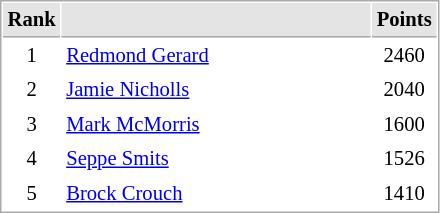<table cellspacing="1" cellpadding="3" style="border:1px solid #aaa; font-size:86%;">
<tr style="background:#e4e4e4;">
<th style="border-bottom:1px solid #aaa; width:10px;">Rank</th>
<th style="border-bottom:1px solid #aaa; width:200px;"></th>
<th style="border-bottom:1px solid #aaa; width:20px;">Points</th>
</tr>
<tr>
<td align=center>1</td>
<td> <a href='#'>Redmond Gerard</a></td>
<td align=center>2460</td>
</tr>
<tr>
<td align=center>2</td>
<td> <a href='#'>Jamie Nicholls</a></td>
<td align=center>2040</td>
</tr>
<tr>
<td align=center>3</td>
<td> <a href='#'>Mark McMorris</a></td>
<td align=center>1600</td>
</tr>
<tr>
<td align=center>4</td>
<td> <a href='#'>Seppe Smits</a></td>
<td align=center>1526</td>
</tr>
<tr>
<td align=center>5</td>
<td> <a href='#'>Brock Crouch</a></td>
<td align=center>1410</td>
</tr>
</table>
